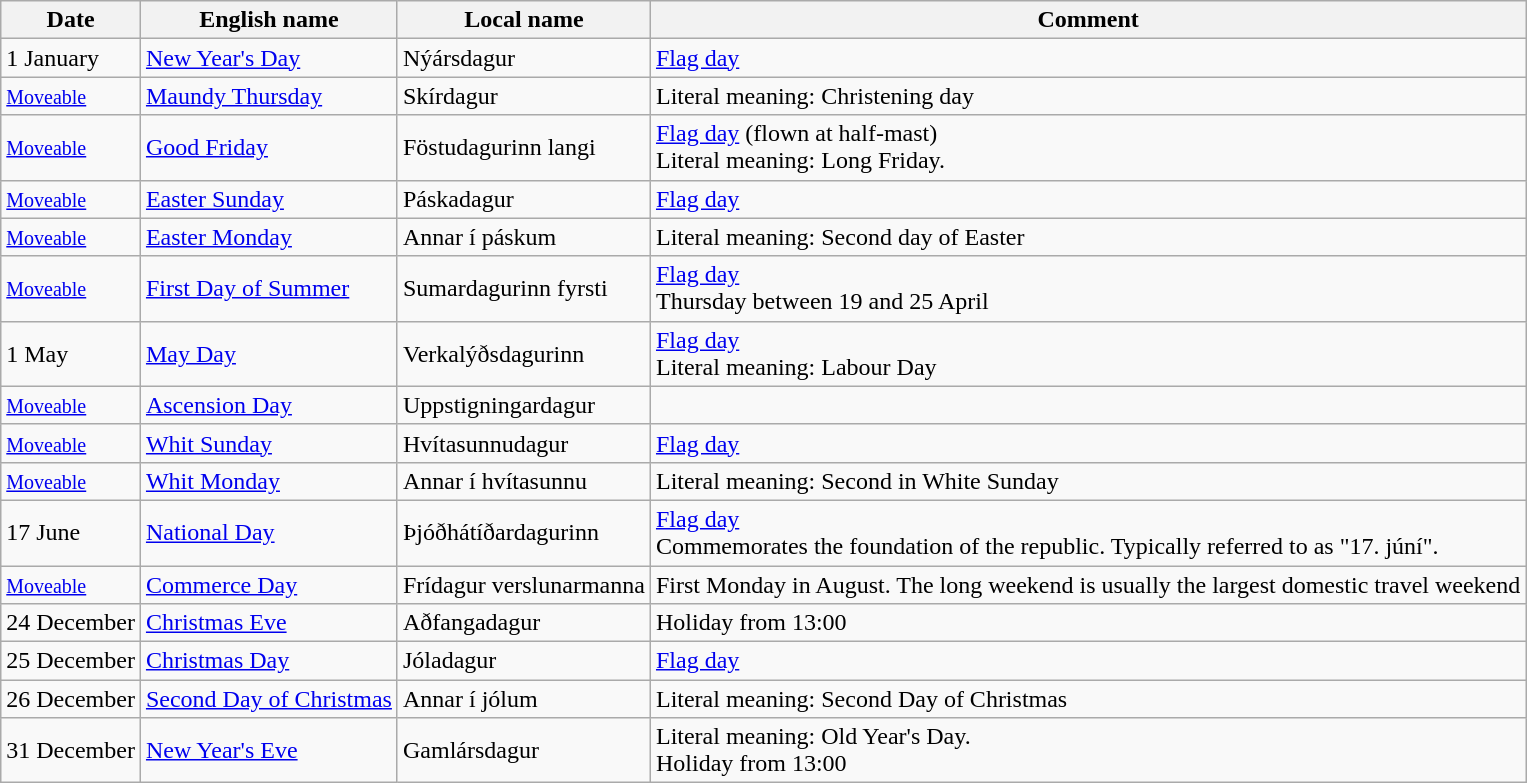<table class="wikitable">
<tr>
<th>Date</th>
<th>English name</th>
<th>Local name</th>
<th>Comment</th>
</tr>
<tr>
<td>1 January</td>
<td><a href='#'>New Year's Day</a></td>
<td>Nýársdagur</td>
<td><a href='#'>Flag day</a></td>
</tr>
<tr>
<td><small><a href='#'>Moveable</a></small></td>
<td><a href='#'>Maundy Thursday</a></td>
<td>Skírdagur</td>
<td>Literal meaning: Christening day</td>
</tr>
<tr>
<td><small><a href='#'>Moveable</a></small></td>
<td><a href='#'>Good Friday</a></td>
<td>Föstudagurinn langi</td>
<td><a href='#'>Flag day</a> (flown at half-mast)<br>Literal meaning: Long Friday.</td>
</tr>
<tr>
<td><small><a href='#'>Moveable</a></small></td>
<td><a href='#'>Easter Sunday</a></td>
<td>Páskadagur</td>
<td><a href='#'>Flag day</a></td>
</tr>
<tr>
<td><small><a href='#'>Moveable</a></small></td>
<td><a href='#'>Easter Monday</a></td>
<td>Annar í páskum</td>
<td>Literal meaning: Second day of Easter</td>
</tr>
<tr>
<td><small><a href='#'>Moveable</a></small></td>
<td><a href='#'>First Day of Summer</a></td>
<td>Sumardagurinn fyrsti</td>
<td><a href='#'>Flag day</a><br>Thursday between 19 and 25 April</td>
</tr>
<tr>
<td>1 May</td>
<td><a href='#'>May Day</a></td>
<td>Verkalýðsdagurinn</td>
<td><a href='#'>Flag day</a><br>Literal meaning: Labour Day</td>
</tr>
<tr>
<td><small><a href='#'>Moveable</a></small></td>
<td><a href='#'>Ascension Day</a></td>
<td>Uppstigningardagur</td>
<td></td>
</tr>
<tr>
<td><small><a href='#'>Moveable</a></small></td>
<td><a href='#'>Whit Sunday</a></td>
<td>Hvítasunnudagur</td>
<td><a href='#'>Flag day</a></td>
</tr>
<tr>
<td><small><a href='#'>Moveable</a></small></td>
<td><a href='#'>Whit Monday</a></td>
<td>Annar í hvítasunnu</td>
<td>Literal meaning: Second in White Sunday</td>
</tr>
<tr>
<td>17 June</td>
<td><a href='#'>National Day</a></td>
<td>Þjóðhátíðardagurinn</td>
<td><a href='#'>Flag day</a><br>Commemorates the foundation of the republic. Typically referred to as "17. júní".</td>
</tr>
<tr>
<td><small><a href='#'>Moveable</a></small></td>
<td><a href='#'>Commerce Day</a></td>
<td>Frídagur verslunarmanna</td>
<td>First Monday in August. The long weekend is usually the largest domestic travel weekend</td>
</tr>
<tr>
<td>24 December</td>
<td><a href='#'>Christmas Eve</a></td>
<td>Aðfangadagur</td>
<td>Holiday from 13:00</td>
</tr>
<tr>
<td>25 December</td>
<td><a href='#'>Christmas Day</a></td>
<td>Jóladagur</td>
<td><a href='#'>Flag day</a></td>
</tr>
<tr>
<td>26 December</td>
<td><a href='#'>Second Day of Christmas</a></td>
<td>Annar í jólum</td>
<td>Literal meaning: Second Day of Christmas</td>
</tr>
<tr>
<td>31 December</td>
<td><a href='#'>New Year's Eve</a></td>
<td>Gamlársdagur</td>
<td>Literal meaning: Old Year's Day.<br>Holiday from 13:00</td>
</tr>
</table>
